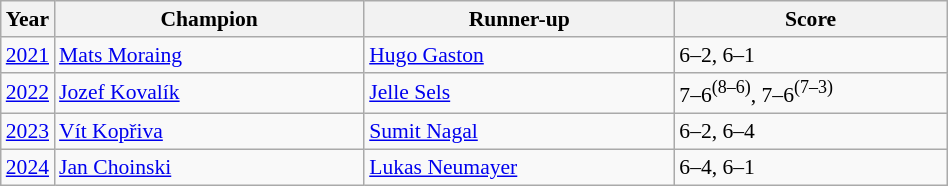<table class="wikitable" style="font-size:90%">
<tr>
<th>Year</th>
<th width="200">Champion</th>
<th width="200">Runner-up</th>
<th width="175">Score</th>
</tr>
<tr>
<td><a href='#'>2021</a></td>
<td> <a href='#'>Mats Moraing</a></td>
<td> <a href='#'>Hugo Gaston</a></td>
<td>6–2, 6–1</td>
</tr>
<tr>
<td><a href='#'>2022</a></td>
<td> <a href='#'>Jozef Kovalík</a></td>
<td> <a href='#'>Jelle Sels</a></td>
<td>7–6<sup>(8–6)</sup>, 7–6<sup>(7–3)</sup></td>
</tr>
<tr>
<td><a href='#'>2023</a></td>
<td> <a href='#'>Vít Kopřiva</a></td>
<td> <a href='#'>Sumit Nagal</a></td>
<td>6–2, 6–4</td>
</tr>
<tr>
<td><a href='#'>2024</a></td>
<td> <a href='#'>Jan Choinski</a></td>
<td> <a href='#'>Lukas Neumayer</a></td>
<td>6–4, 6–1</td>
</tr>
</table>
